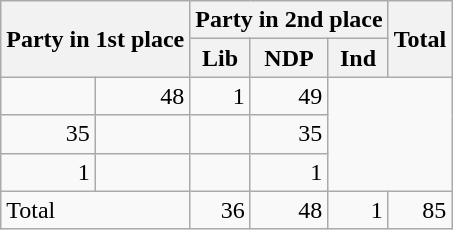<table class="wikitable" style="text-align:right;">
<tr>
<th rowspan="2" colspan="2" style="text-align:left;">Party in 1st place</th>
<th colspan="3">Party in 2nd place</th>
<th rowspan="2">Total</th>
</tr>
<tr>
<th>Lib</th>
<th>NDP</th>
<th>Ind</th>
</tr>
<tr>
<td></td>
<td>48</td>
<td>1</td>
<td>49</td>
</tr>
<tr>
<td>35</td>
<td></td>
<td></td>
<td>35</td>
</tr>
<tr>
<td>1</td>
<td></td>
<td></td>
<td>1</td>
</tr>
<tr>
<td colspan="2" style="text-align:left;">Total</td>
<td>36</td>
<td>48</td>
<td>1</td>
<td>85</td>
</tr>
</table>
